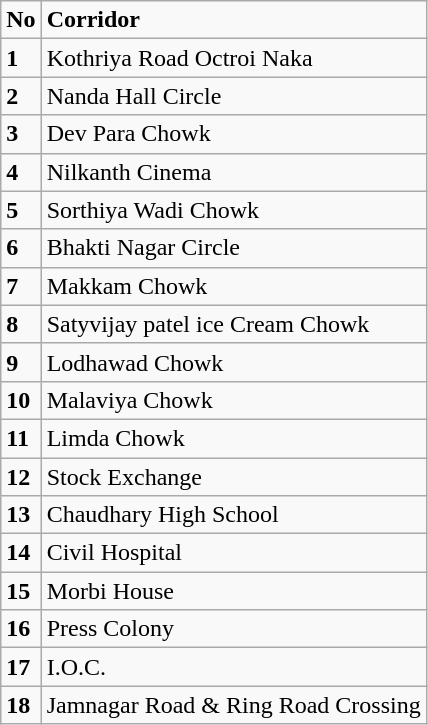<table class="wikitable">
<tr>
<td><strong>No</strong></td>
<td><strong>Corridor</strong></td>
</tr>
<tr>
<td><strong>1</strong></td>
<td>Kothriya Road Octroi Naka</td>
</tr>
<tr>
<td><strong>2</strong></td>
<td>Nanda Hall Circle</td>
</tr>
<tr>
<td><strong>3</strong></td>
<td>Dev Para Chowk</td>
</tr>
<tr>
<td><strong>4</strong></td>
<td>Nilkanth Cinema</td>
</tr>
<tr>
<td><strong>5</strong></td>
<td>Sorthiya Wadi Chowk</td>
</tr>
<tr>
<td><strong>6</strong></td>
<td>Bhakti Nagar Circle</td>
</tr>
<tr>
<td><strong>7</strong></td>
<td>Makkam Chowk</td>
</tr>
<tr>
<td><strong>8</strong></td>
<td>Satyvijay patel ice Cream Chowk</td>
</tr>
<tr>
<td><strong>9</strong></td>
<td>Lodhawad Chowk</td>
</tr>
<tr>
<td><strong>10</strong></td>
<td>Malaviya Chowk</td>
</tr>
<tr>
<td><strong>11</strong></td>
<td>Limda Chowk</td>
</tr>
<tr>
<td><strong>12</strong></td>
<td>Stock Exchange</td>
</tr>
<tr>
<td><strong>13</strong></td>
<td>Chaudhary High School</td>
</tr>
<tr>
<td><strong>14</strong></td>
<td>Civil Hospital</td>
</tr>
<tr>
<td><strong>15</strong></td>
<td>Morbi House</td>
</tr>
<tr>
<td><strong>16</strong></td>
<td>Press Colony</td>
</tr>
<tr>
<td><strong>17</strong></td>
<td>I.O.C.</td>
</tr>
<tr>
<td><strong>18</strong></td>
<td>Jamnagar Road & Ring Road Crossing</td>
</tr>
</table>
